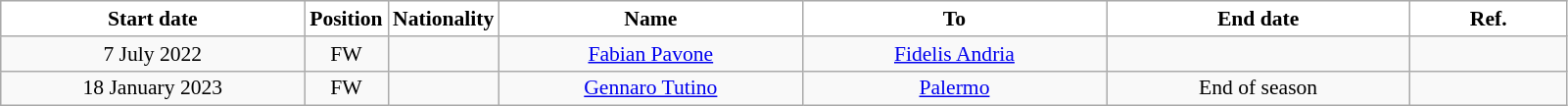<table class="wikitable" style="text-align:center; font-size:90%; ">
<tr>
<th style="background:#FFFFFF; color:black; width:200px;">Start date</th>
<th style="background:#FFFFFF; color:black; width:50px;">Position</th>
<th style="background:#FFFFFF; color:black; width:50px;">Nationality</th>
<th style="background:#FFFFFF; color:black; width:200px;">Name</th>
<th style="background:#FFFFFF; color:black; width:200px;">To</th>
<th style="background:#FFFFFF; color:black; width:200px;">End date</th>
<th style="background:#FFFFFF; color:black; width:100px;">Ref.</th>
</tr>
<tr>
<td>7 July 2022</td>
<td>FW</td>
<td></td>
<td><a href='#'>Fabian Pavone</a></td>
<td><a href='#'>Fidelis Andria</a></td>
<td></td>
<td></td>
</tr>
<tr>
<td>18 January 2023</td>
<td>FW</td>
<td></td>
<td><a href='#'>Gennaro Tutino</a></td>
<td><a href='#'>Palermo</a></td>
<td>End of season</td>
<td></td>
</tr>
</table>
